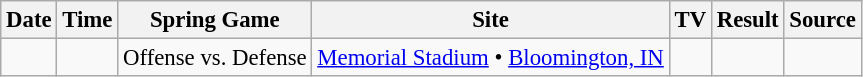<table class="wikitable" style="font-size:95%;">
<tr>
<th>Date</th>
<th>Time</th>
<th>Spring Game</th>
<th>Site</th>
<th>TV</th>
<th>Result</th>
<th>Source</th>
</tr>
<tr>
<td></td>
<td></td>
<td>Offense vs. Defense</td>
<td><a href='#'>Memorial Stadium</a> • <a href='#'>Bloomington, IN</a></td>
<td></td>
<td></td>
<td></td>
</tr>
</table>
